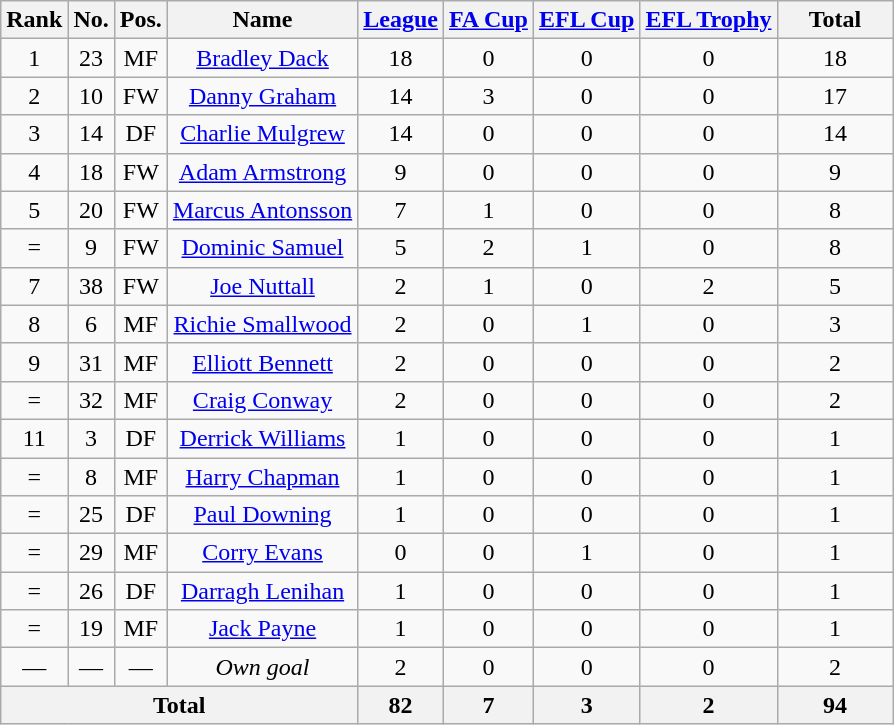<table class="wikitable" style="text-align: center; font-size:100%">
<tr>
<th>Rank</th>
<th>No.</th>
<th>Pos.</th>
<th>Name</th>
<th><a href='#'>League</a></th>
<th><a href='#'>FA Cup</a></th>
<th><a href='#'>EFL Cup</a></th>
<th><a href='#'>EFL Trophy</a></th>
<th width=70>Total</th>
</tr>
<tr>
<td>1</td>
<td>23</td>
<td>MF</td>
<td> <a href='#'>Bradley Dack</a></td>
<td>18</td>
<td>0</td>
<td>0</td>
<td>0</td>
<td>18</td>
</tr>
<tr>
<td>2</td>
<td>10</td>
<td>FW</td>
<td> <a href='#'>Danny Graham</a></td>
<td>14</td>
<td>3</td>
<td>0</td>
<td>0</td>
<td>17</td>
</tr>
<tr>
<td>3</td>
<td>14</td>
<td>DF</td>
<td> <a href='#'>Charlie Mulgrew</a></td>
<td>14</td>
<td>0</td>
<td>0</td>
<td>0</td>
<td>14</td>
</tr>
<tr>
<td>4</td>
<td>18</td>
<td>FW</td>
<td> <a href='#'>Adam Armstrong</a></td>
<td>9</td>
<td>0</td>
<td>0</td>
<td>0</td>
<td>9</td>
</tr>
<tr>
<td>5</td>
<td>20</td>
<td>FW</td>
<td> <a href='#'>Marcus Antonsson</a></td>
<td>7</td>
<td>1</td>
<td>0</td>
<td>0</td>
<td>8</td>
</tr>
<tr>
<td>=</td>
<td>9</td>
<td>FW</td>
<td> <a href='#'>Dominic Samuel</a></td>
<td>5</td>
<td>2</td>
<td>1</td>
<td>0</td>
<td>8</td>
</tr>
<tr>
<td>7</td>
<td>38</td>
<td>FW</td>
<td> <a href='#'>Joe Nuttall</a></td>
<td>2</td>
<td>1</td>
<td>0</td>
<td>2</td>
<td>5</td>
</tr>
<tr>
<td>8</td>
<td>6</td>
<td>MF</td>
<td> <a href='#'>Richie Smallwood</a></td>
<td>2</td>
<td>0</td>
<td>1</td>
<td>0</td>
<td>3</td>
</tr>
<tr>
<td>9</td>
<td>31</td>
<td>MF</td>
<td> <a href='#'>Elliott Bennett</a></td>
<td>2</td>
<td>0</td>
<td>0</td>
<td>0</td>
<td>2</td>
</tr>
<tr>
<td>=</td>
<td>32</td>
<td>MF</td>
<td> <a href='#'>Craig Conway</a></td>
<td>2</td>
<td>0</td>
<td>0</td>
<td>0</td>
<td>2</td>
</tr>
<tr>
<td>11</td>
<td>3</td>
<td>DF</td>
<td> <a href='#'>Derrick Williams</a></td>
<td>1</td>
<td>0</td>
<td>0</td>
<td>0</td>
<td>1</td>
</tr>
<tr>
<td>=</td>
<td>8</td>
<td>MF</td>
<td> <a href='#'>Harry Chapman</a></td>
<td>1</td>
<td>0</td>
<td>0</td>
<td>0</td>
<td>1</td>
</tr>
<tr>
<td>=</td>
<td>25</td>
<td>DF</td>
<td> <a href='#'>Paul Downing</a></td>
<td>1</td>
<td>0</td>
<td>0</td>
<td>0</td>
<td>1</td>
</tr>
<tr>
<td>=</td>
<td>29</td>
<td>MF</td>
<td> <a href='#'>Corry Evans</a></td>
<td>0</td>
<td>0</td>
<td>1</td>
<td>0</td>
<td>1</td>
</tr>
<tr>
<td>=</td>
<td>26</td>
<td>DF</td>
<td> <a href='#'>Darragh Lenihan</a></td>
<td>1</td>
<td>0</td>
<td>0</td>
<td>0</td>
<td>1</td>
</tr>
<tr>
<td>=</td>
<td>19</td>
<td>MF</td>
<td> <a href='#'>Jack Payne</a></td>
<td>1</td>
<td>0</td>
<td>0</td>
<td>0</td>
<td>1</td>
</tr>
<tr>
<td>—</td>
<td>—</td>
<td>—</td>
<td><em>Own goal</em></td>
<td>2</td>
<td>0</td>
<td>0</td>
<td>0</td>
<td>2</td>
</tr>
<tr>
<th colspan=4>Total</th>
<th>82</th>
<th>7</th>
<th>3</th>
<th>2</th>
<th>94</th>
</tr>
</table>
